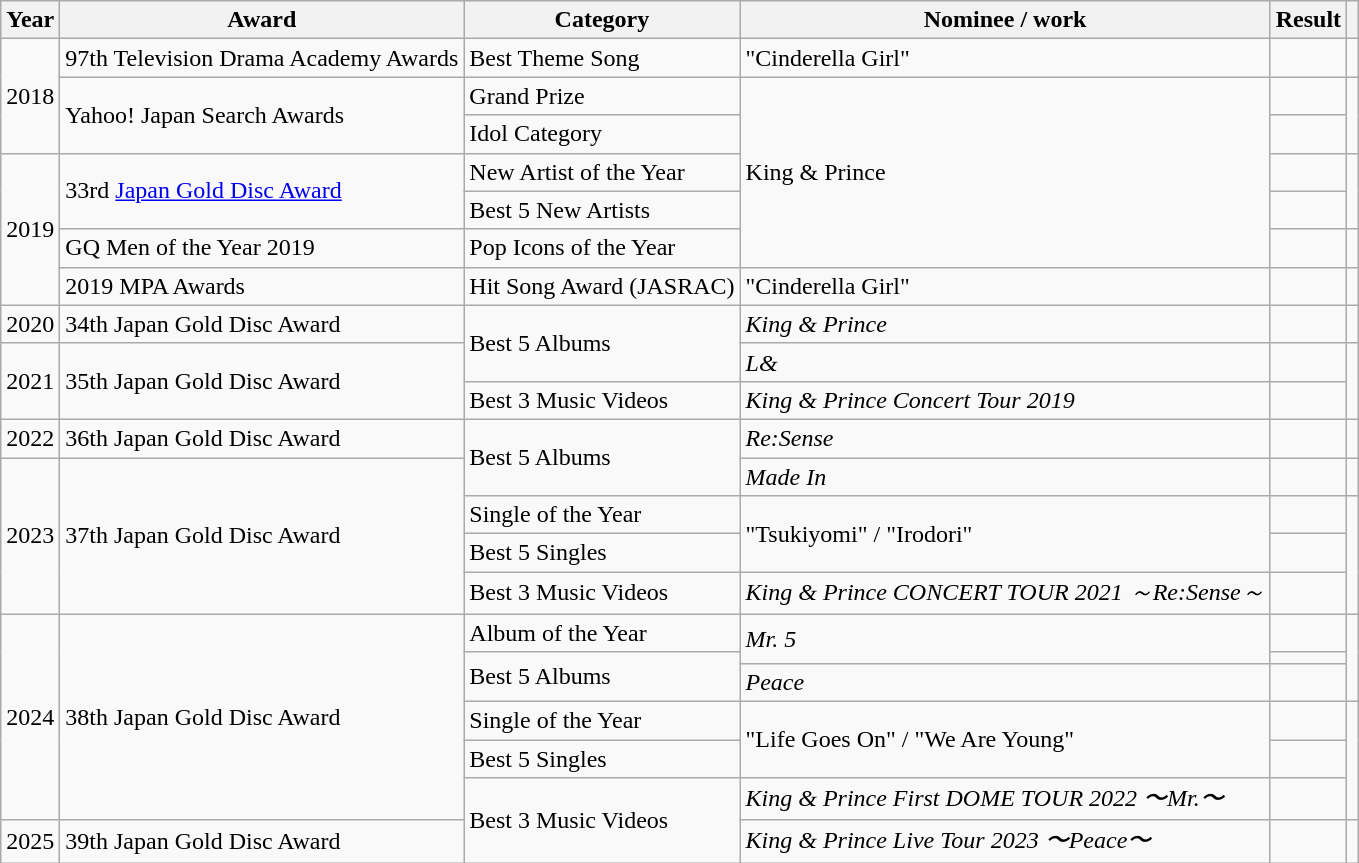<table class="wikitable">
<tr>
<th>Year</th>
<th>Award</th>
<th>Category</th>
<th>Nominee / work</th>
<th>Result</th>
<th></th>
</tr>
<tr>
<td rowspan="3">2018</td>
<td>97th Television Drama Academy Awards</td>
<td>Best Theme Song</td>
<td>"Cinderella Girl"</td>
<td></td>
<td style="text-align:center;"></td>
</tr>
<tr>
<td rowspan="2">Yahoo! Japan Search Awards</td>
<td>Grand Prize</td>
<td rowspan="5">King & Prince</td>
<td></td>
<td rowspan="2" style="text-align:center;"></td>
</tr>
<tr>
<td>Idol Category</td>
<td></td>
</tr>
<tr>
<td rowspan="4">2019</td>
<td rowspan="2">33rd <a href='#'>Japan Gold Disc Award</a></td>
<td>New Artist of the Year</td>
<td></td>
<td rowspan="2" style="text-align:center;"></td>
</tr>
<tr>
<td>Best 5 New Artists</td>
<td></td>
</tr>
<tr>
<td>GQ Men of the Year 2019</td>
<td>Pop Icons of the Year</td>
<td></td>
<td style="text-align:center;"></td>
</tr>
<tr>
<td>2019 MPA Awards</td>
<td>Hit Song Award (JASRAC)</td>
<td>"Cinderella Girl"</td>
<td></td>
<td style="text-align:center;"></td>
</tr>
<tr>
<td>2020</td>
<td>34th Japan Gold Disc Award</td>
<td rowspan="2">Best 5 Albums</td>
<td><em>King & Prince</em></td>
<td></td>
<td style="text-align:center;"></td>
</tr>
<tr>
<td rowspan="2">2021</td>
<td rowspan="2">35th Japan Gold Disc Award</td>
<td><em>L&</em></td>
<td></td>
<td rowspan="2" style="text-align:center;"></td>
</tr>
<tr>
<td>Best 3 Music Videos</td>
<td><em>King & Prince Concert Tour 2019</em></td>
<td></td>
</tr>
<tr>
<td>2022</td>
<td>36th Japan Gold Disc Award</td>
<td rowspan="2">Best 5 Albums</td>
<td><em>Re:Sense</em></td>
<td></td>
<td></td>
</tr>
<tr>
<td rowspan="4">2023</td>
<td rowspan="4">37th Japan Gold Disc Award</td>
<td><em>Made In</em></td>
<td></td>
<td></td>
</tr>
<tr>
<td>Single of the Year</td>
<td rowspan="2">"Tsukiyomi" / "Irodori"</td>
<td></td>
<td rowspan="3"></td>
</tr>
<tr>
<td>Best 5 Singles</td>
<td></td>
</tr>
<tr>
<td>Best 3 Music Videos</td>
<td><em>King & Prince CONCERT TOUR 2021 ～Re:Sense～</em></td>
<td></td>
</tr>
<tr>
<td rowspan="6">2024</td>
<td rowspan="6">38th Japan Gold Disc Award</td>
<td>Album of the Year</td>
<td rowspan="2"><em>Mr. 5</em></td>
<td></td>
<td rowspan="3"></td>
</tr>
<tr>
<td rowspan="2">Best 5 Albums</td>
<td></td>
</tr>
<tr>
<td><em>Peace</em></td>
<td></td>
</tr>
<tr>
<td>Single of the Year</td>
<td rowspan="2">"Life Goes On" / "We Are Young"</td>
<td></td>
<td rowspan="3"></td>
</tr>
<tr>
<td>Best 5 Singles</td>
<td></td>
</tr>
<tr>
<td rowspan="2">Best 3 Music Videos</td>
<td><em>King & Prince First DOME TOUR 2022 〜Mr.〜</em></td>
<td></td>
</tr>
<tr>
<td>2025</td>
<td>39th Japan Gold Disc Award</td>
<td><em>King & Prince Live Tour 2023 〜Peace〜</em></td>
<td></td>
<td></td>
</tr>
</table>
